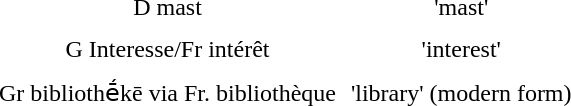<table style="text-align: center;" cellpadding="4">
<tr>
<td></td>
<td></td>
<td>D mast</td>
<td>'mast'</td>
</tr>
<tr>
<td></td>
<td></td>
<td>G Interesse/Fr intérêt</td>
<td>'interest'</td>
</tr>
<tr>
<td></td>
<td></td>
<td>Gr bibliothḗkē via Fr. bibliothèque</td>
<td>'library' (modern form)</td>
</tr>
</table>
